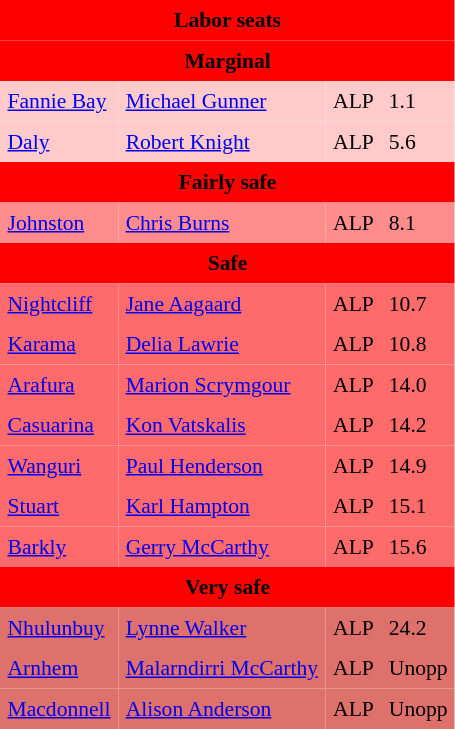<table class="toccolours" align="left" cellpadding="5" cellspacing="0" style="margin-right: .5em; margin-top: .4em; font-size: 90%; float:left">
<tr>
<td colspan="4"  style="text-align:center; background:red;"><span><strong>Labor seats</strong></span></td>
</tr>
<tr>
<td colspan="4"  style="text-align:center; background:red;"><span><strong>Marginal</strong></span></td>
</tr>
<tr>
<td style="text-align:left; background:#ffcaca;"><a href='#'>Fannie Bay</a></td>
<td style="text-align:left; background:#ffcaca;"><a href='#'>Michael Gunner</a></td>
<td style="text-align:left; background:#ffcaca;">ALP</td>
<td style="text-align:left; background:#ffcaca;">1.1</td>
</tr>
<tr>
<td style="text-align:left; background:#ffcaca;"><a href='#'>Daly</a></td>
<td style="text-align:left; background:#ffcaca;"><a href='#'>Robert Knight</a></td>
<td style="text-align:left; background:#ffcaca;">ALP</td>
<td style="text-align:left; background:#ffcaca;">5.6</td>
</tr>
<tr>
<td colspan="4"  style="text-align:center; background:red;"><span><strong>Fairly safe</strong></span></td>
</tr>
<tr>
<td style="text-align:left; background:#ff8d8d;"><a href='#'>Johnston</a></td>
<td style="text-align:left; background:#ff8d8d;"><a href='#'>Chris Burns</a></td>
<td style="text-align:left; background:#ff8d8d;">ALP</td>
<td style="text-align:left; background:#ff8d8d;">8.1</td>
</tr>
<tr>
<td colspan="4"  style="text-align:center; background:red;"><span><strong>Safe</strong></span></td>
</tr>
<tr>
<td style="text-align:left; background:#ff6b6b;"><a href='#'>Nightcliff</a></td>
<td style="text-align:left; background:#ff6b6b;"><a href='#'>Jane Aagaard</a></td>
<td style="text-align:left; background:#ff6b6b;">ALP</td>
<td style="text-align:left; background:#ff6b6b;">10.7</td>
</tr>
<tr>
<td style="text-align:left; background:#ff6b6b;"><a href='#'>Karama</a></td>
<td style="text-align:left; background:#ff6b6b;"><a href='#'>Delia Lawrie</a></td>
<td style="text-align:left; background:#ff6b6b;">ALP</td>
<td style="text-align:left; background:#ff6b6b;">10.8</td>
</tr>
<tr>
<td style="text-align:left; background:#ff6b6b;"><a href='#'>Arafura</a></td>
<td style="text-align:left; background:#ff6b6b;"><a href='#'>Marion Scrymgour</a></td>
<td style="text-align:left; background:#ff6b6b;">ALP</td>
<td style="text-align:left; background:#ff6b6b;">14.0</td>
</tr>
<tr>
<td style="text-align:left; background:#ff6b6b;"><a href='#'>Casuarina</a></td>
<td style="text-align:left; background:#ff6b6b;"><a href='#'>Kon Vatskalis</a></td>
<td style="text-align:left; background:#ff6b6b;">ALP</td>
<td style="text-align:left; background:#ff6b6b;">14.2</td>
</tr>
<tr>
<td style="text-align:left; background:#ff6b6b;"><a href='#'>Wanguri</a></td>
<td style="text-align:left; background:#ff6b6b;"><a href='#'>Paul Henderson</a></td>
<td style="text-align:left; background:#ff6b6b;">ALP</td>
<td style="text-align:left; background:#ff6b6b;">14.9</td>
</tr>
<tr>
<td style="text-align:left; background:#ff6b6b;"><a href='#'>Stuart</a></td>
<td style="text-align:left; background:#ff6b6b;"><a href='#'>Karl Hampton</a></td>
<td style="text-align:left; background:#ff6b6b;">ALP</td>
<td style="text-align:left; background:#ff6b6b;">15.1</td>
</tr>
<tr>
<td style="text-align:left; background:#ff6b6b;"><a href='#'>Barkly</a></td>
<td style="text-align:left; background:#ff6b6b;"><a href='#'>Gerry McCarthy</a></td>
<td style="text-align:left; background:#ff6b6b;">ALP</td>
<td style="text-align:left; background:#ff6b6b;">15.6</td>
</tr>
<tr>
<td colspan="4"  style="text-align:center; background:red;"><span><strong>Very safe</strong></span></td>
</tr>
<tr>
<td style="text-align:left; background:#df716d;"><a href='#'>Nhulunbuy</a></td>
<td style="text-align:left; background:#df716d;"><a href='#'>Lynne Walker</a></td>
<td style="text-align:left; background:#df716d;">ALP</td>
<td style="text-align:left; background:#df716d;">24.2</td>
</tr>
<tr>
<td style="text-align:left; background:#df716d;"><a href='#'>Arnhem</a></td>
<td style="text-align:left; background:#df716d;"><a href='#'>Malarndirri McCarthy</a></td>
<td style="text-align:left; background:#df716d;">ALP</td>
<td style="text-align:left; background:#df716d;">Unopp</td>
</tr>
<tr>
<td style="text-align:left; background:#df716d;"><a href='#'>Macdonnell</a></td>
<td style="text-align:left; background:#df716d;"><a href='#'>Alison Anderson</a></td>
<td style="text-align:left; background:#df716d;">ALP</td>
<td style="text-align:left; background:#df716d;">Unopp</td>
</tr>
</table>
